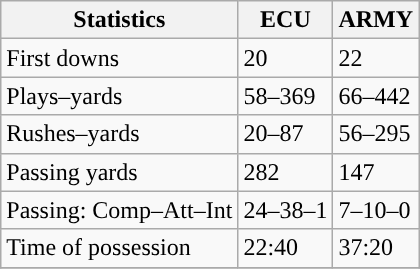<table class="wikitable" style="float: left;">
<tr>
<th>Statistics</th>
<th>ECU</th>
<th>ARMY</th>
</tr>
<tr>
<td>First downs</td>
<td>20</td>
<td>22</td>
</tr>
<tr>
<td>Plays–yards</td>
<td>58–369</td>
<td>66–442</td>
</tr>
<tr>
<td>Rushes–yards</td>
<td>20–87</td>
<td>56–295</td>
</tr>
<tr>
<td>Passing yards</td>
<td>282</td>
<td>147</td>
</tr>
<tr>
<td>Passing: Comp–Att–Int</td>
<td>24–38–1</td>
<td>7–10–0</td>
</tr>
<tr>
<td>Time of possession</td>
<td>22:40</td>
<td>37:20</td>
</tr>
<tr>
</tr>
</table>
